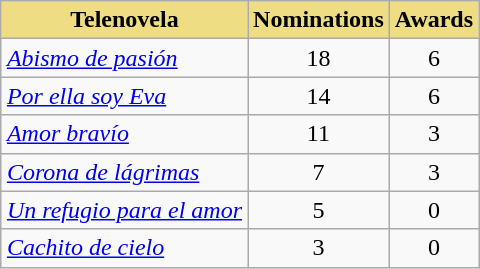<table class="wikitable sortable" style="margin:1em auto;">
<tr>
<th style="background-color:#EEDD82;">Telenovela</th>
<th style="background-color:#EEDD82;">Nominations</th>
<th style="background-color:#EEDD82;">Awards</th>
</tr>
<tr>
<td><em><a href='#'>Abismo de pasión</a></em></td>
<td style="text-align:center;">18</td>
<td style="text-align:center;">6</td>
</tr>
<tr>
<td><em><a href='#'>Por ella soy Eva</a></em></td>
<td style="text-align:center;">14</td>
<td style="text-align:center;">6</td>
</tr>
<tr>
<td><em><a href='#'>Amor bravío</a></em></td>
<td style="text-align:center;">11</td>
<td style="text-align:center;">3</td>
</tr>
<tr>
<td><em><a href='#'>Corona de lágrimas</a></em></td>
<td style="text-align:center;">7</td>
<td style="text-align:center;">3</td>
</tr>
<tr>
<td><em><a href='#'>Un refugio para el amor</a></em></td>
<td style="text-align:center;">5</td>
<td style="text-align:center;">0</td>
</tr>
<tr>
<td><em><a href='#'>Cachito de cielo</a></em></td>
<td style="text-align:center;">3</td>
<td style="text-align:center;">0</td>
</tr>
</table>
